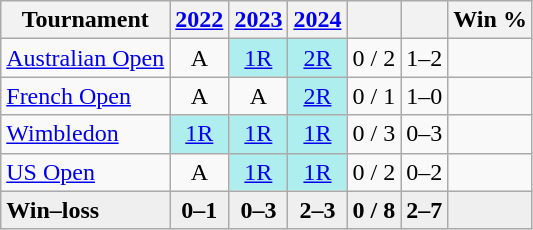<table class=wikitable style=text-align:center>
<tr>
<th>Tournament</th>
<th><a href='#'>2022</a></th>
<th><a href='#'>2023</a></th>
<th><a href='#'>2024</a></th>
<th></th>
<th></th>
<th>Win %</th>
</tr>
<tr>
<td style=text-align:left><a href='#'>Australian Open</a></td>
<td>A</td>
<td style=background:#afeeee><a href='#'>1R</a></td>
<td style=background:#afeeee><a href='#'>2R</a></td>
<td>0 / 2</td>
<td>1–2</td>
<td></td>
</tr>
<tr>
<td style=text-align:left><a href='#'>French Open</a></td>
<td>A</td>
<td>A</td>
<td style=background:#afeeee><a href='#'>2R</a></td>
<td>0 / 1</td>
<td>1–0</td>
<td></td>
</tr>
<tr>
<td style=text-align:left><a href='#'>Wimbledon</a></td>
<td style=background:#afeeee><a href='#'>1R</a></td>
<td style=background:#afeeee><a href='#'>1R</a></td>
<td style=background:#afeeee><a href='#'>1R</a></td>
<td>0 / 3</td>
<td>0–3</td>
<td></td>
</tr>
<tr>
<td style=text-align:left><a href='#'>US Open</a></td>
<td>A</td>
<td style=background:#afeeee><a href='#'>1R</a></td>
<td style=background:#afeeee><a href='#'>1R</a></td>
<td>0 / 2</td>
<td>0–2</td>
<td></td>
</tr>
<tr style=background:#efefef;font-weight:bold>
<td style=text-align:left>Win–loss</td>
<td>0–1</td>
<td>0–3</td>
<td>2–3</td>
<td>0 / 8</td>
<td>2–7</td>
<td></td>
</tr>
</table>
